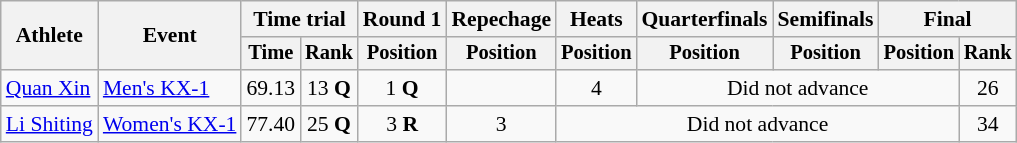<table class=wikitable style=font-size:90%;text-align:center>
<tr>
<th rowspan="2">Athlete</th>
<th rowspan="2">Event</th>
<th colspan="2">Time trial</th>
<th>Round 1</th>
<th>Repechage</th>
<th>Heats</th>
<th>Quarterfinals</th>
<th>Semifinals</th>
<th colspan=2>Final</th>
</tr>
<tr style="font-size:95%">
<th>Time</th>
<th>Rank</th>
<th>Position</th>
<th>Position</th>
<th>Position</th>
<th>Position</th>
<th>Position</th>
<th>Position</th>
<th>Rank</th>
</tr>
<tr>
<td align=left><a href='#'>Quan Xin</a></td>
<td align=left><a href='#'>Men's KX-1</a></td>
<td>69.13</td>
<td>13 <strong>Q</strong></td>
<td>1 <strong>Q</strong></td>
<td></td>
<td>4</td>
<td colspan=3>Did not advance</td>
<td>26</td>
</tr>
<tr>
<td align=left><a href='#'>Li Shiting</a></td>
<td align=left><a href='#'>Women's KX-1</a></td>
<td>77.40</td>
<td>25 <strong>Q</strong></td>
<td>3 <strong>R</strong></td>
<td>3</td>
<td colspan=4>Did not advance</td>
<td>34</td>
</tr>
</table>
